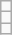<table class="wikitable">
<tr>
<td></td>
</tr>
<tr>
<td></td>
</tr>
<tr>
<td></td>
</tr>
</table>
